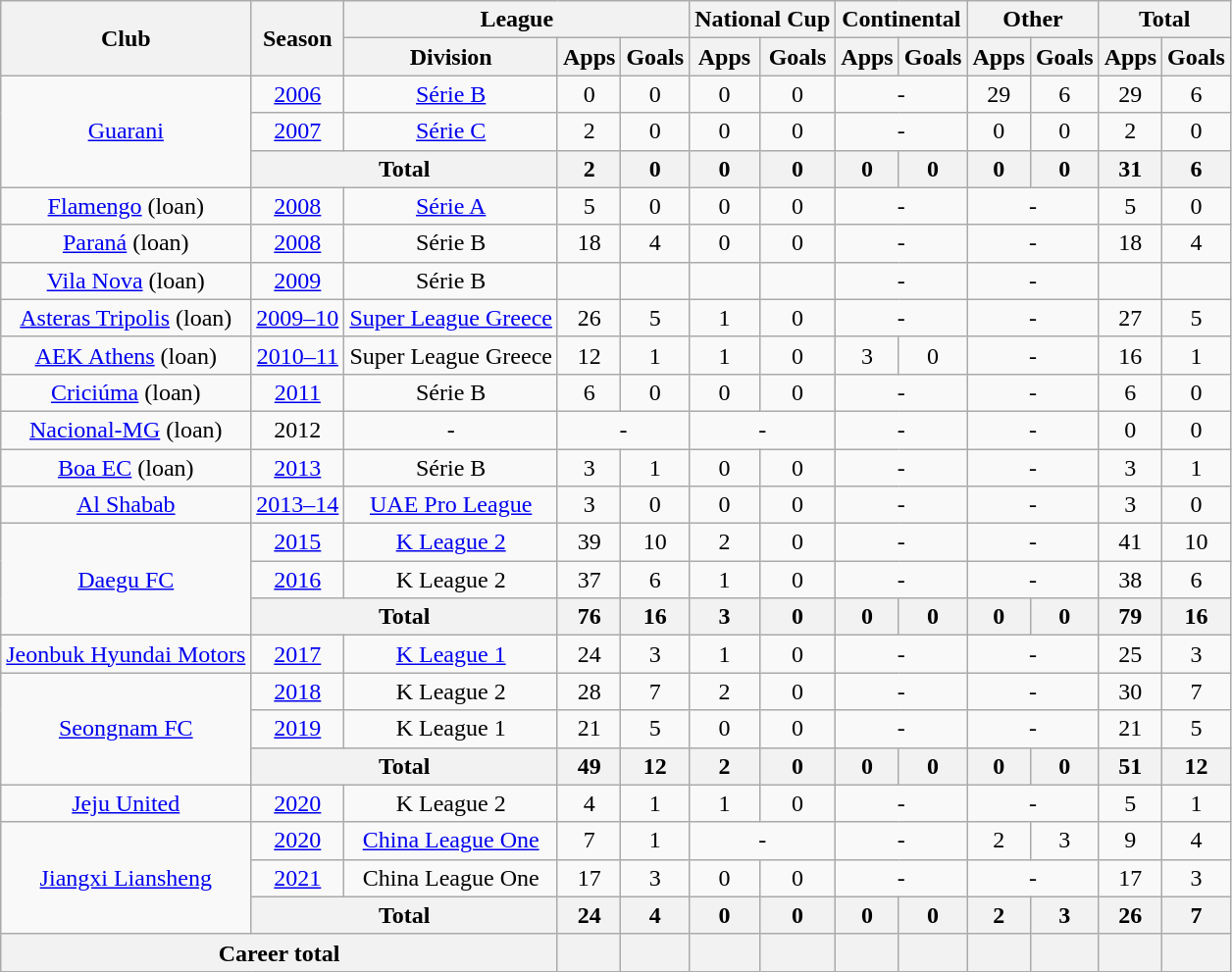<table class="wikitable" style="text-align: center">
<tr>
<th rowspan="2">Club</th>
<th rowspan="2">Season</th>
<th colspan="3">League</th>
<th colspan="2">National Cup</th>
<th colspan="2">Continental</th>
<th colspan="2">Other</th>
<th colspan="2">Total</th>
</tr>
<tr>
<th>Division</th>
<th>Apps</th>
<th>Goals</th>
<th>Apps</th>
<th>Goals</th>
<th>Apps</th>
<th>Goals</th>
<th>Apps</th>
<th>Goals</th>
<th>Apps</th>
<th>Goals</th>
</tr>
<tr>
<td rowspan=3><a href='#'>Guarani</a></td>
<td><a href='#'>2006</a></td>
<td><a href='#'>Série B</a></td>
<td>0</td>
<td>0</td>
<td>0</td>
<td>0</td>
<td colspan="2">-</td>
<td>29 </td>
<td>6</td>
<td>29</td>
<td>6</td>
</tr>
<tr>
<td><a href='#'>2007</a></td>
<td><a href='#'>Série C</a></td>
<td>2</td>
<td>0</td>
<td>0</td>
<td>0</td>
<td colspan="2">-</td>
<td>0</td>
<td>0</td>
<td>2</td>
<td>0</td>
</tr>
<tr>
<th colspan=2>Total</th>
<th>2</th>
<th>0</th>
<th>0</th>
<th>0</th>
<th>0</th>
<th>0</th>
<th>0</th>
<th>0</th>
<th>31</th>
<th>6</th>
</tr>
<tr>
<td><a href='#'>Flamengo</a> (loan)</td>
<td><a href='#'>2008</a></td>
<td><a href='#'>Série A</a></td>
<td>5</td>
<td>0</td>
<td>0</td>
<td>0</td>
<td colspan="2">-</td>
<td colspan="2">-</td>
<td>5</td>
<td>0</td>
</tr>
<tr>
<td><a href='#'>Paraná</a> (loan)</td>
<td><a href='#'>2008</a></td>
<td>Série B</td>
<td>18</td>
<td>4</td>
<td>0</td>
<td>0</td>
<td colspan="2">-</td>
<td colspan="2">-</td>
<td>18</td>
<td>4</td>
</tr>
<tr>
<td><a href='#'>Vila Nova</a> (loan)</td>
<td><a href='#'>2009</a></td>
<td>Série B</td>
<td></td>
<td></td>
<td></td>
<td></td>
<td colspan="2">-</td>
<td colspan="2">-</td>
<td></td>
<td></td>
</tr>
<tr>
<td><a href='#'>Asteras Tripolis</a> (loan)</td>
<td><a href='#'>2009–10</a></td>
<td><a href='#'>Super League Greece</a></td>
<td>26</td>
<td>5</td>
<td>1</td>
<td>0</td>
<td colspan="2">-</td>
<td colspan="2">-</td>
<td>27</td>
<td>5</td>
</tr>
<tr>
<td><a href='#'>AEK Athens</a> (loan)</td>
<td><a href='#'>2010–11</a></td>
<td>Super League Greece</td>
<td>12</td>
<td>1</td>
<td>1</td>
<td>0</td>
<td>3</td>
<td>0</td>
<td colspan="2">-</td>
<td>16</td>
<td>1</td>
</tr>
<tr>
<td><a href='#'>Criciúma</a> (loan)</td>
<td><a href='#'>2011</a></td>
<td>Série B</td>
<td>6</td>
<td>0</td>
<td>0</td>
<td>0</td>
<td colspan="2">-</td>
<td colspan="2">-</td>
<td>6</td>
<td>0</td>
</tr>
<tr>
<td><a href='#'>Nacional-MG</a> (loan)</td>
<td>2012</td>
<td>-</td>
<td colspan="2">-</td>
<td colspan="2">-</td>
<td colspan="2">-</td>
<td colspan="2">-</td>
<td>0</td>
<td>0</td>
</tr>
<tr>
<td><a href='#'>Boa EC</a> (loan)</td>
<td><a href='#'>2013</a></td>
<td>Série B</td>
<td>3</td>
<td>1</td>
<td>0</td>
<td>0</td>
<td colspan="2">-</td>
<td colspan="2">-</td>
<td>3</td>
<td>1</td>
</tr>
<tr>
<td><a href='#'>Al Shabab</a></td>
<td><a href='#'>2013–14</a></td>
<td><a href='#'>UAE Pro League</a></td>
<td>3</td>
<td>0</td>
<td>0</td>
<td>0</td>
<td colspan="2">-</td>
<td colspan="2">-</td>
<td>3</td>
<td>0</td>
</tr>
<tr>
<td rowspan=3><a href='#'>Daegu FC</a></td>
<td><a href='#'>2015</a></td>
<td><a href='#'>K League 2</a></td>
<td>39</td>
<td>10</td>
<td>2</td>
<td>0</td>
<td colspan="2">-</td>
<td colspan="2">-</td>
<td>41</td>
<td>10</td>
</tr>
<tr>
<td><a href='#'>2016</a></td>
<td>K League 2</td>
<td>37</td>
<td>6</td>
<td>1</td>
<td>0</td>
<td colspan="2">-</td>
<td colspan="2">-</td>
<td>38</td>
<td>6</td>
</tr>
<tr>
<th colspan=2>Total</th>
<th>76</th>
<th>16</th>
<th>3</th>
<th>0</th>
<th>0</th>
<th>0</th>
<th>0</th>
<th>0</th>
<th>79</th>
<th>16</th>
</tr>
<tr>
<td><a href='#'>Jeonbuk Hyundai Motors</a></td>
<td><a href='#'>2017</a></td>
<td><a href='#'>K League 1</a></td>
<td>24</td>
<td>3</td>
<td>1</td>
<td>0</td>
<td colspan="2">-</td>
<td colspan="2">-</td>
<td>25</td>
<td>3</td>
</tr>
<tr>
<td rowspan=3><a href='#'>Seongnam FC</a></td>
<td><a href='#'>2018</a></td>
<td>K League 2</td>
<td>28</td>
<td>7</td>
<td>2</td>
<td>0</td>
<td colspan="2">-</td>
<td colspan="2">-</td>
<td>30</td>
<td>7</td>
</tr>
<tr>
<td><a href='#'>2019</a></td>
<td>K League 1</td>
<td>21</td>
<td>5</td>
<td>0</td>
<td>0</td>
<td colspan="2">-</td>
<td colspan="2">-</td>
<td>21</td>
<td>5</td>
</tr>
<tr>
<th colspan=2>Total</th>
<th>49</th>
<th>12</th>
<th>2</th>
<th>0</th>
<th>0</th>
<th>0</th>
<th>0</th>
<th>0</th>
<th>51</th>
<th>12</th>
</tr>
<tr>
<td><a href='#'>Jeju United</a></td>
<td><a href='#'>2020</a></td>
<td>K League 2</td>
<td>4</td>
<td>1</td>
<td>1</td>
<td>0</td>
<td colspan="2">-</td>
<td colspan="2">-</td>
<td>5</td>
<td>1</td>
</tr>
<tr>
<td rowspan=3><a href='#'>Jiangxi Liansheng</a></td>
<td><a href='#'>2020</a></td>
<td><a href='#'>China League One</a></td>
<td>7</td>
<td>1</td>
<td colspan="2">-</td>
<td colspan="2">-</td>
<td>2</td>
<td>3</td>
<td>9</td>
<td>4</td>
</tr>
<tr>
<td><a href='#'>2021</a></td>
<td>China League One</td>
<td>17</td>
<td>3</td>
<td>0</td>
<td>0</td>
<td colspan="2">-</td>
<td colspan="2">-</td>
<td>17</td>
<td>3</td>
</tr>
<tr>
<th colspan=2>Total</th>
<th>24</th>
<th>4</th>
<th>0</th>
<th>0</th>
<th>0</th>
<th>0</th>
<th>2</th>
<th>3</th>
<th>26</th>
<th>7</th>
</tr>
<tr>
<th colspan=3>Career total</th>
<th></th>
<th></th>
<th></th>
<th></th>
<th></th>
<th></th>
<th></th>
<th></th>
<th></th>
<th></th>
</tr>
</table>
